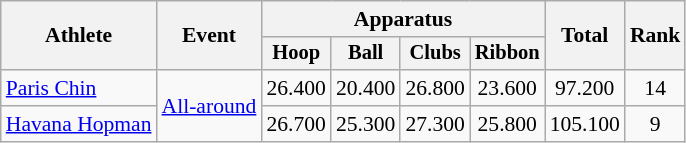<table class=wikitable style=font-size:90%;text-align:center>
<tr>
<th rowspan=2>Athlete</th>
<th rowspan=2>Event</th>
<th colspan=4>Apparatus</th>
<th rowspan=2>Total</th>
<th rowspan=2>Rank</th>
</tr>
<tr style=font-size:95%>
<th>Hoop</th>
<th>Ball</th>
<th>Clubs</th>
<th>Ribbon</th>
</tr>
<tr>
<td align=left><a href='#'>Paris Chin</a></td>
<td align=left rowspan=2><a href='#'>All-around</a></td>
<td>26.400</td>
<td>20.400</td>
<td>26.800</td>
<td>23.600</td>
<td>97.200</td>
<td>14</td>
</tr>
<tr>
<td align=left><a href='#'>Havana Hopman</a></td>
<td>26.700</td>
<td>25.300</td>
<td>27.300</td>
<td>25.800</td>
<td>105.100</td>
<td>9</td>
</tr>
</table>
